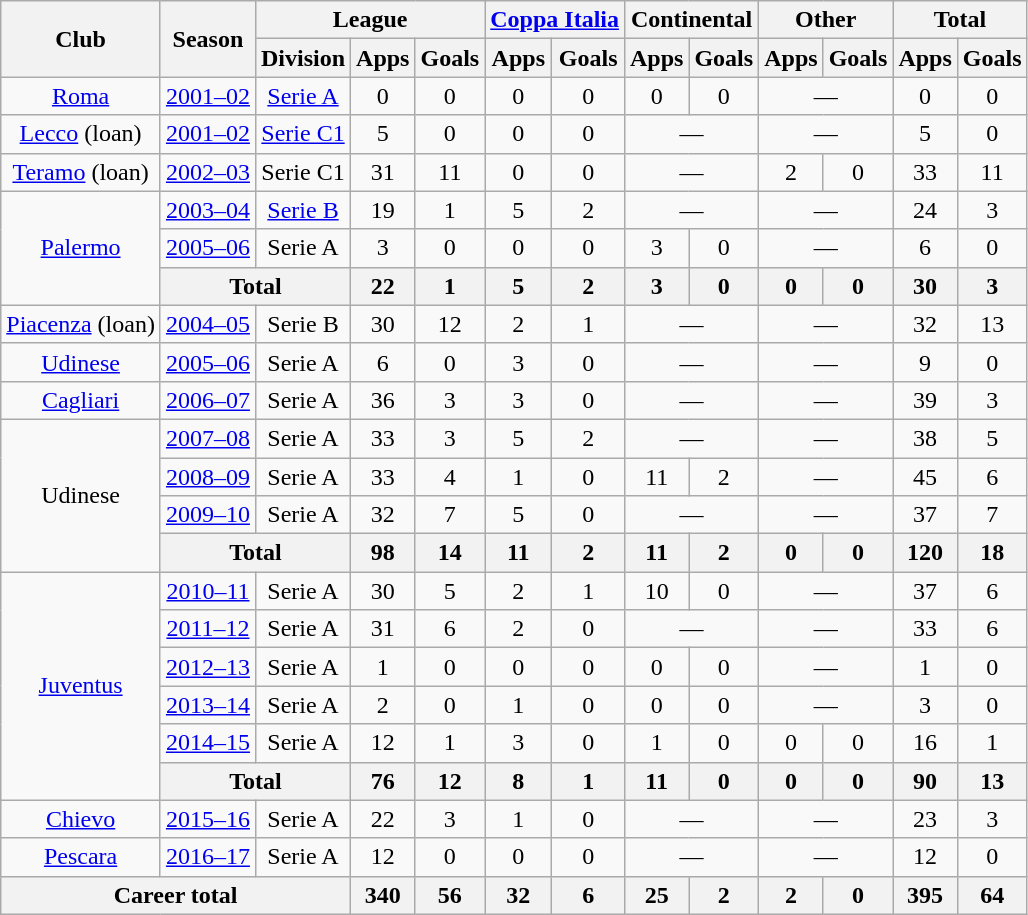<table class="wikitable" style="text-align:center">
<tr>
<th rowspan="2">Club</th>
<th rowspan="2">Season</th>
<th colspan="3">League</th>
<th colspan="2"><a href='#'>Coppa Italia</a></th>
<th colspan="2">Continental</th>
<th colspan="2">Other</th>
<th colspan="2">Total</th>
</tr>
<tr>
<th>Division</th>
<th>Apps</th>
<th>Goals</th>
<th>Apps</th>
<th>Goals</th>
<th>Apps</th>
<th>Goals</th>
<th>Apps</th>
<th>Goals</th>
<th>Apps</th>
<th>Goals</th>
</tr>
<tr>
<td><a href='#'>Roma</a></td>
<td><a href='#'>2001–02</a></td>
<td><a href='#'>Serie A</a></td>
<td>0</td>
<td>0</td>
<td>0</td>
<td>0</td>
<td>0</td>
<td>0</td>
<td colspan="2">—</td>
<td>0</td>
<td>0</td>
</tr>
<tr>
<td><a href='#'>Lecco</a> (loan)</td>
<td><a href='#'>2001–02</a></td>
<td><a href='#'>Serie C1</a></td>
<td>5</td>
<td>0</td>
<td>0</td>
<td>0</td>
<td colspan="2">—</td>
<td colspan="2">—</td>
<td>5</td>
<td>0</td>
</tr>
<tr>
<td><a href='#'>Teramo</a> (loan)</td>
<td><a href='#'>2002–03</a></td>
<td>Serie C1</td>
<td>31</td>
<td>11</td>
<td>0</td>
<td>0</td>
<td colspan="2">—</td>
<td>2</td>
<td>0</td>
<td>33</td>
<td>11</td>
</tr>
<tr>
<td rowspan="3"><a href='#'>Palermo</a></td>
<td><a href='#'>2003–04</a></td>
<td><a href='#'>Serie B</a></td>
<td>19</td>
<td>1</td>
<td>5</td>
<td>2</td>
<td colspan="2">—</td>
<td colspan="2">—</td>
<td>24</td>
<td>3</td>
</tr>
<tr>
<td><a href='#'>2005–06</a></td>
<td>Serie A</td>
<td>3</td>
<td>0</td>
<td>0</td>
<td>0</td>
<td>3</td>
<td>0</td>
<td colspan="2">—</td>
<td>6</td>
<td>0</td>
</tr>
<tr>
<th colspan="2">Total</th>
<th>22</th>
<th>1</th>
<th>5</th>
<th>2</th>
<th>3</th>
<th>0</th>
<th>0</th>
<th>0</th>
<th>30</th>
<th>3</th>
</tr>
<tr>
<td><a href='#'>Piacenza</a> (loan)</td>
<td><a href='#'>2004–05</a></td>
<td>Serie B</td>
<td>30</td>
<td>12</td>
<td>2</td>
<td>1</td>
<td colspan="2">—</td>
<td colspan="2">—</td>
<td>32</td>
<td>13</td>
</tr>
<tr>
<td><a href='#'>Udinese</a></td>
<td><a href='#'>2005–06</a></td>
<td>Serie A</td>
<td>6</td>
<td>0</td>
<td>3</td>
<td>0</td>
<td colspan="2">—</td>
<td colspan="2">—</td>
<td>9</td>
<td>0</td>
</tr>
<tr>
<td><a href='#'>Cagliari</a></td>
<td><a href='#'>2006–07</a></td>
<td>Serie A</td>
<td>36</td>
<td>3</td>
<td>3</td>
<td>0</td>
<td colspan="2">—</td>
<td colspan="2">—</td>
<td>39</td>
<td>3</td>
</tr>
<tr>
<td rowspan="4">Udinese</td>
<td><a href='#'>2007–08</a></td>
<td>Serie A</td>
<td>33</td>
<td>3</td>
<td>5</td>
<td>2</td>
<td colspan="2">—</td>
<td colspan="2">—</td>
<td>38</td>
<td>5</td>
</tr>
<tr>
<td><a href='#'>2008–09</a></td>
<td>Serie A</td>
<td>33</td>
<td>4</td>
<td>1</td>
<td>0</td>
<td>11</td>
<td>2</td>
<td colspan="2">—</td>
<td>45</td>
<td>6</td>
</tr>
<tr>
<td><a href='#'>2009–10</a></td>
<td>Serie A</td>
<td>32</td>
<td>7</td>
<td>5</td>
<td>0</td>
<td colspan="2">—</td>
<td colspan="2">—</td>
<td>37</td>
<td>7</td>
</tr>
<tr>
<th colspan="2">Total</th>
<th>98</th>
<th>14</th>
<th>11</th>
<th>2</th>
<th>11</th>
<th>2</th>
<th>0</th>
<th>0</th>
<th>120</th>
<th>18</th>
</tr>
<tr>
<td rowspan="6"><a href='#'>Juventus</a></td>
<td><a href='#'>2010–11</a></td>
<td>Serie A</td>
<td>30</td>
<td>5</td>
<td>2</td>
<td>1</td>
<td>10</td>
<td>0</td>
<td colspan="2">—</td>
<td>37</td>
<td>6</td>
</tr>
<tr>
<td><a href='#'>2011–12</a></td>
<td>Serie A</td>
<td>31</td>
<td>6</td>
<td>2</td>
<td>0</td>
<td colspan="2">—</td>
<td colspan="2">—</td>
<td>33</td>
<td>6</td>
</tr>
<tr>
<td><a href='#'>2012–13</a></td>
<td>Serie A</td>
<td>1</td>
<td>0</td>
<td>0</td>
<td>0</td>
<td>0</td>
<td>0</td>
<td colspan="2">—</td>
<td>1</td>
<td>0</td>
</tr>
<tr>
<td><a href='#'>2013–14</a></td>
<td>Serie A</td>
<td>2</td>
<td>0</td>
<td>1</td>
<td>0</td>
<td>0</td>
<td>0</td>
<td colspan="2">—</td>
<td>3</td>
<td>0</td>
</tr>
<tr>
<td><a href='#'>2014–15</a></td>
<td>Serie A</td>
<td>12</td>
<td>1</td>
<td>3</td>
<td>0</td>
<td>1</td>
<td>0</td>
<td>0</td>
<td>0</td>
<td>16</td>
<td>1</td>
</tr>
<tr>
<th colspan="2">Total</th>
<th>76</th>
<th>12</th>
<th>8</th>
<th>1</th>
<th>11</th>
<th>0</th>
<th>0</th>
<th>0</th>
<th>90</th>
<th>13</th>
</tr>
<tr>
<td><a href='#'>Chievo</a></td>
<td><a href='#'>2015–16</a></td>
<td>Serie A</td>
<td>22</td>
<td>3</td>
<td>1</td>
<td>0</td>
<td colspan="2">—</td>
<td colspan="2">—</td>
<td>23</td>
<td>3</td>
</tr>
<tr>
<td><a href='#'>Pescara</a></td>
<td><a href='#'>2016–17</a></td>
<td>Serie A</td>
<td>12</td>
<td>0</td>
<td>0</td>
<td>0</td>
<td colspan="2">—</td>
<td colspan="2">—</td>
<td>12</td>
<td>0</td>
</tr>
<tr>
<th colspan="3">Career total</th>
<th>340</th>
<th>56</th>
<th>32</th>
<th>6</th>
<th>25</th>
<th>2</th>
<th>2</th>
<th>0</th>
<th>395</th>
<th>64</th>
</tr>
</table>
